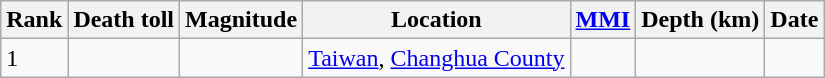<table class="sortable wikitable" style="font-size:100%;">
<tr>
<th>Rank</th>
<th>Death toll</th>
<th>Magnitude</th>
<th>Location</th>
<th><a href='#'>MMI</a></th>
<th>Depth (km)</th>
<th>Date</th>
</tr>
<tr>
<td>1</td>
<td></td>
<td></td>
<td> <a href='#'>Taiwan</a>, <a href='#'>Changhua County</a></td>
<td></td>
<td></td>
<td></td>
</tr>
</table>
